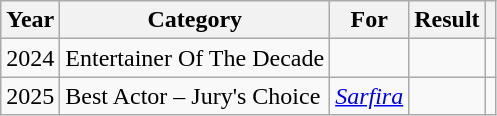<table class="wikitable sortable plainrowheaders">
<tr>
<th scope="col">Year</th>
<th scope="col">Category</th>
<th scope="col">For</th>
<th scope="col">Result</th>
<th scope="col" class="unsortable"></th>
</tr>
<tr>
<td>2024</td>
<td>Entertainer Of The Decade</td>
<td></td>
<td></td>
<td style="text-align:center;"></td>
</tr>
<tr>
<td>2025</td>
<td>Best Actor – Jury's Choice</td>
<td><em><a href='#'>Sarfira</a></em></td>
<td></td>
<td style="text-align:center;"></td>
</tr>
</table>
